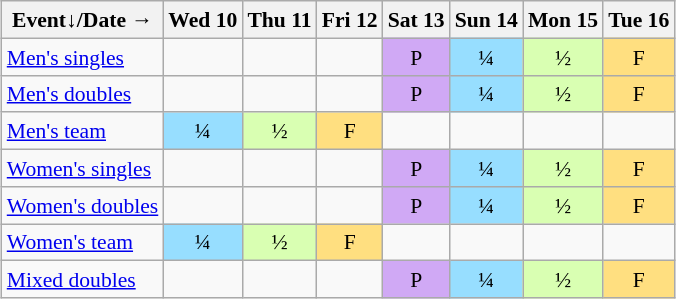<table class="wikitable" style="margin:0.5em auto; font-size:90%; line-height:1.25em;">
<tr style="text-align:center;">
<th>Event↓/Date →</th>
<th>Wed 10</th>
<th>Thu 11</th>
<th>Fri 12</th>
<th>Sat 13</th>
<th>Sun 14</th>
<th>Mon 15</th>
<th>Tue 16</th>
</tr>
<tr style="text-align:center;">
<td style="text-align:left;"><a href='#'>Men's singles</a></td>
<td></td>
<td></td>
<td></td>
<td style="background-color:#D0A9F5;">P</td>
<td style="background-color:#97DEFF;">¼</td>
<td style="background-color:#D9FFB2;">½</td>
<td style="background-color:#FFDF80;">F</td>
</tr>
<tr style="text-align:center;">
<td style="text-align:left;"><a href='#'>Men's doubles</a></td>
<td></td>
<td></td>
<td></td>
<td style="background-color:#D0A9F5;">P</td>
<td style="background-color:#97DEFF;">¼</td>
<td style="background-color:#D9FFB2;">½</td>
<td style="background-color:#FFDF80;">F</td>
</tr>
<tr style="text-align:center;">
<td style="text-align:left;"><a href='#'>Men's team</a></td>
<td style="background-color:#97DEFF;">¼</td>
<td style="background-color:#D9FFB2;">½</td>
<td style="background-color:#FFDF80;">F</td>
<td></td>
<td></td>
<td></td>
<td></td>
</tr>
<tr style="text-align:center;">
<td style="text-align:left;"><a href='#'>Women's singles</a></td>
<td></td>
<td></td>
<td></td>
<td style="background-color:#D0A9F5;">P</td>
<td style="background-color:#97DEFF;">¼</td>
<td style="background-color:#D9FFB2;">½</td>
<td style="background-color:#FFDF80;">F</td>
</tr>
<tr style="text-align:center;">
<td style="text-align:left;"><a href='#'>Women's doubles</a></td>
<td></td>
<td></td>
<td></td>
<td style="background-color:#D0A9F5;">P</td>
<td style="background-color:#97DEFF;">¼</td>
<td style="background-color:#D9FFB2;">½</td>
<td style="background-color:#FFDF80;">F</td>
</tr>
<tr style="text-align:center;">
<td style="text-align:left;"><a href='#'>Women's team</a></td>
<td style="background-color:#97DEFF;">¼</td>
<td style="background-color:#D9FFB2;">½</td>
<td style="background-color:#FFDF80;">F</td>
<td></td>
<td></td>
<td></td>
<td></td>
</tr>
<tr style="text-align:center;">
<td style="text-align:left;"><a href='#'>Mixed doubles</a></td>
<td></td>
<td></td>
<td></td>
<td style="background-color:#D0A9F5;">P</td>
<td style="background-color:#97DEFF;">¼</td>
<td style="background-color:#D9FFB2;">½</td>
<td style="background-color:#FFDF80;">F</td>
</tr>
</table>
